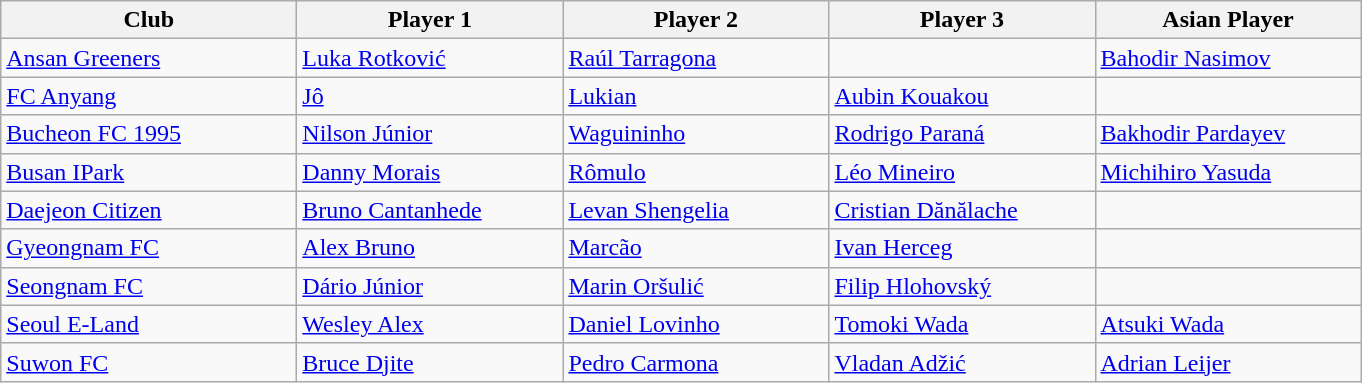<table class="sortable wikitable">
<tr>
<th style="width:190px;">Club</th>
<th style="width:170px;">Player 1</th>
<th style="width:170px;">Player 2</th>
<th style="width:170px;">Player 3</th>
<th style="width:170px;">Asian Player</th>
</tr>
<tr>
<td><a href='#'>Ansan Greeners</a></td>
<td> <a href='#'>Luka Rotković</a></td>
<td> <a href='#'>Raúl Tarragona</a></td>
<td></td>
<td> <a href='#'>Bahodir Nasimov</a></td>
</tr>
<tr>
<td><a href='#'>FC Anyang</a></td>
<td> <a href='#'>Jô</a></td>
<td> <a href='#'>Lukian</a></td>
<td> <a href='#'>Aubin Kouakou</a></td>
<td></td>
</tr>
<tr>
<td><a href='#'>Bucheon FC 1995</a></td>
<td> <a href='#'>Nilson Júnior</a></td>
<td> <a href='#'>Waguininho</a></td>
<td> <a href='#'>Rodrigo Paraná</a></td>
<td> <a href='#'>Bakhodir Pardayev</a></td>
</tr>
<tr>
<td><a href='#'>Busan IPark</a></td>
<td> <a href='#'>Danny Morais</a></td>
<td> <a href='#'>Rômulo</a></td>
<td> <a href='#'>Léo Mineiro</a></td>
<td> <a href='#'>Michihiro Yasuda</a></td>
</tr>
<tr>
<td><a href='#'>Daejeon Citizen</a></td>
<td> <a href='#'>Bruno Cantanhede</a></td>
<td> <a href='#'>Levan Shengelia</a></td>
<td> <a href='#'>Cristian Dănălache</a></td>
<td></td>
</tr>
<tr>
<td><a href='#'>Gyeongnam FC</a></td>
<td> <a href='#'>Alex Bruno</a></td>
<td> <a href='#'>Marcão</a></td>
<td> <a href='#'>Ivan Herceg</a></td>
<td></td>
</tr>
<tr>
<td><a href='#'>Seongnam FC</a></td>
<td> <a href='#'>Dário Júnior</a></td>
<td> <a href='#'>Marin Oršulić</a></td>
<td> <a href='#'>Filip Hlohovský</a></td>
<td></td>
</tr>
<tr>
<td><a href='#'>Seoul E-Land</a></td>
<td> <a href='#'>Wesley Alex</a></td>
<td> <a href='#'>Daniel Lovinho</a></td>
<td> <a href='#'>Tomoki Wada</a></td>
<td> <a href='#'>Atsuki Wada</a></td>
</tr>
<tr>
<td><a href='#'>Suwon FC</a></td>
<td> <a href='#'>Bruce Djite</a></td>
<td> <a href='#'>Pedro Carmona</a></td>
<td> <a href='#'>Vladan Adžić</a></td>
<td> <a href='#'>Adrian Leijer</a></td>
</tr>
</table>
